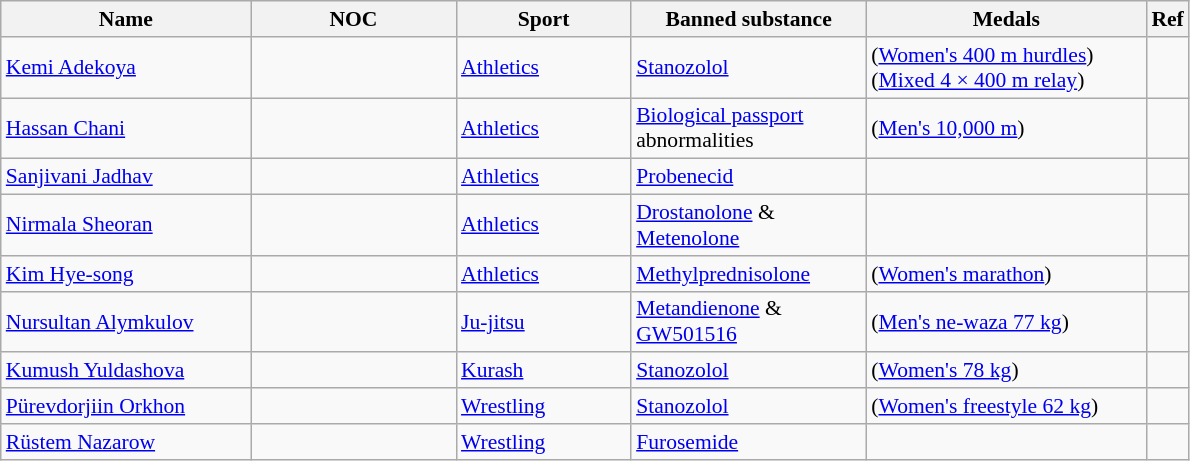<table class="wikitable sortable" style="font-size:90%;">
<tr>
<th width="160">Name</th>
<th width="130">NOC</th>
<th width="110">Sport</th>
<th width="150">Banned substance</th>
<th width="180">Medals</th>
<th width="20">Ref</th>
</tr>
<tr>
<td><a href='#'>Kemi Adekoya</a></td>
<td></td>
<td><a href='#'>Athletics</a></td>
<td><a href='#'>Stanozolol</a></td>
<td> (<a href='#'>Women's 400 m hurdles</a>)<br> (<a href='#'>Mixed 4 × 400 m relay</a>)</td>
<td></td>
</tr>
<tr>
<td><a href='#'>Hassan Chani</a></td>
<td></td>
<td><a href='#'>Athletics</a></td>
<td><a href='#'>Biological passport</a> abnormalities</td>
<td> (<a href='#'>Men's 10,000 m</a>)</td>
<td></td>
</tr>
<tr>
<td><a href='#'>Sanjivani Jadhav</a></td>
<td></td>
<td><a href='#'>Athletics</a></td>
<td><a href='#'>Probenecid</a></td>
<td></td>
<td></td>
</tr>
<tr>
<td><a href='#'>Nirmala Sheoran</a></td>
<td></td>
<td><a href='#'>Athletics</a></td>
<td><a href='#'>Drostanolone</a> & <a href='#'>Metenolone</a></td>
<td></td>
<td></td>
</tr>
<tr>
<td><a href='#'>Kim Hye-song</a></td>
<td></td>
<td><a href='#'>Athletics</a></td>
<td><a href='#'>Methylprednisolone</a></td>
<td> (<a href='#'>Women's marathon</a>)</td>
<td></td>
</tr>
<tr>
<td><a href='#'>Nursultan Alymkulov</a></td>
<td></td>
<td><a href='#'>Ju-jitsu</a></td>
<td><a href='#'>Metandienone</a> & <a href='#'>GW501516</a></td>
<td> (<a href='#'>Men's ne-waza 77 kg</a>)</td>
<td></td>
</tr>
<tr>
<td><a href='#'>Kumush Yuldashova</a></td>
<td></td>
<td><a href='#'>Kurash</a></td>
<td><a href='#'>Stanozolol</a></td>
<td> (<a href='#'>Women's 78 kg</a>)</td>
<td></td>
</tr>
<tr>
<td><a href='#'>Pürevdorjiin Orkhon</a></td>
<td></td>
<td><a href='#'>Wrestling</a></td>
<td><a href='#'>Stanozolol</a></td>
<td> (<a href='#'>Women's freestyle 62 kg</a>)</td>
<td></td>
</tr>
<tr>
<td><a href='#'>Rüstem Nazarow</a></td>
<td></td>
<td><a href='#'>Wrestling</a></td>
<td><a href='#'>Furosemide</a></td>
<td></td>
<td></td>
</tr>
</table>
